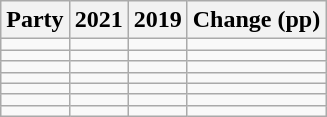<table class="wikitable" style="text-align:right;">
<tr>
<th>Party</th>
<th>2021</th>
<th>2019</th>
<th colspan="3">Change (pp)</th>
</tr>
<tr>
<td style="text-align:left;"></td>
<td></td>
<td></td>
<td></td>
</tr>
<tr>
<td style="text-align:left;"></td>
<td></td>
<td></td>
<td></td>
</tr>
<tr>
<td style="text-align:left;"></td>
<td></td>
<td></td>
<td></td>
</tr>
<tr>
<td style="text-align:left;"></td>
<td></td>
<td></td>
<td></td>
</tr>
<tr>
<td style="text-align:left;"></td>
<td></td>
<td></td>
<td></td>
</tr>
<tr>
<td style="text-align:left;"></td>
<td></td>
<td></td>
<td></td>
</tr>
<tr>
<td style="text-align:left;"></td>
<td></td>
<td></td>
<td></td>
</tr>
</table>
